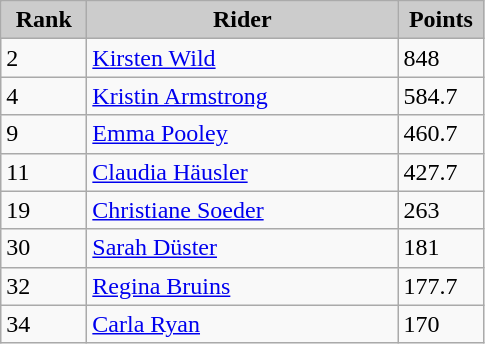<table class="wikitable alternance" style="text-align:left;">
<tr>
<th scope="col" style="background-color:#CCCCCC; width:50px;">Rank</th>
<th scope="col" style="background-color:#CCCCCC; width:200px;">Rider</th>
<th scope="col" style="background-color:#CCCCCC; width:50px;">Points</th>
</tr>
<tr>
<td>2</td>
<td>  <a href='#'>Kirsten Wild</a></td>
<td>848</td>
</tr>
<tr>
<td>4</td>
<td> <a href='#'>Kristin Armstrong</a></td>
<td>584.7</td>
</tr>
<tr>
<td>9</td>
<td>  <a href='#'>Emma Pooley</a></td>
<td>460.7</td>
</tr>
<tr>
<td>11</td>
<td> <a href='#'>Claudia Häusler</a></td>
<td>427.7</td>
</tr>
<tr>
<td>19</td>
<td> <a href='#'>Christiane Soeder</a></td>
<td>263</td>
</tr>
<tr>
<td>30</td>
<td> <a href='#'>Sarah Düster</a></td>
<td>181</td>
</tr>
<tr>
<td>32</td>
<td>  <a href='#'>Regina Bruins</a></td>
<td>177.7</td>
</tr>
<tr>
<td>34</td>
<td> <a href='#'>Carla Ryan</a></td>
<td>170</td>
</tr>
</table>
